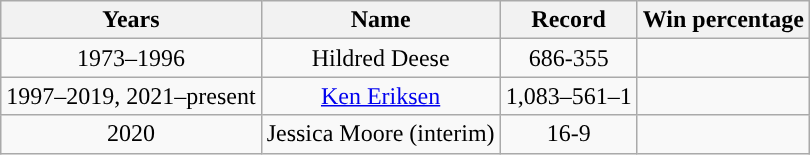<table class="wikitable sortable" style="text-align:center;">
<tr>
<th style="text-align:center;">Years</th>
<th style="text-align:center;">Name</th>
<th style="text-align:center;">Record</th>
<th style="text-align:center;">Win percentage</th>
</tr>
<tr>
<td>1973–1996</td>
<td>Hildred Deese</td>
<td>686-355</td>
<td></td>
</tr>
<tr>
<td>1997–2019, 2021–present</td>
<td><a href='#'>Ken Eriksen</a></td>
<td>1,083–561–1</td>
<td></td>
</tr>
<tr>
<td>2020</td>
<td>Jessica Moore (interim)</td>
<td>16-9</td>
<td></td>
</tr>
</table>
